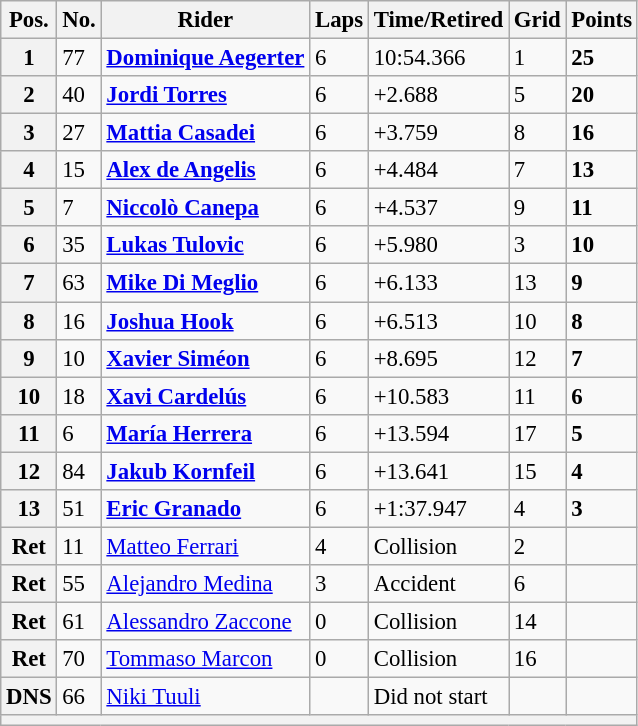<table class="wikitable" style="font-size: 95%;">
<tr>
<th>Pos.</th>
<th>No.</th>
<th>Rider</th>
<th>Laps</th>
<th>Time/Retired</th>
<th>Grid</th>
<th>Points</th>
</tr>
<tr>
<th>1</th>
<td>77</td>
<td> <strong><a href='#'>Dominique Aegerter</a></strong></td>
<td>6</td>
<td>10:54.366</td>
<td>1</td>
<td><strong>25</strong></td>
</tr>
<tr>
<th>2</th>
<td>40</td>
<td> <strong><a href='#'>Jordi Torres</a></strong></td>
<td>6</td>
<td>+2.688</td>
<td>5</td>
<td><strong>20</strong></td>
</tr>
<tr>
<th>3</th>
<td>27</td>
<td> <strong><a href='#'>Mattia Casadei</a></strong></td>
<td>6</td>
<td>+3.759</td>
<td>8</td>
<td><strong>16</strong></td>
</tr>
<tr>
<th>4</th>
<td>15</td>
<td> <strong><a href='#'>Alex de Angelis</a></strong></td>
<td>6</td>
<td>+4.484</td>
<td>7</td>
<td><strong>13</strong></td>
</tr>
<tr>
<th>5</th>
<td>7</td>
<td> <strong><a href='#'>Niccolò Canepa</a></strong></td>
<td>6</td>
<td>+4.537</td>
<td>9</td>
<td><strong>11</strong></td>
</tr>
<tr>
<th>6</th>
<td>35</td>
<td> <strong><a href='#'>Lukas Tulovic</a></strong></td>
<td>6</td>
<td>+5.980</td>
<td>3</td>
<td><strong>10</strong></td>
</tr>
<tr>
<th>7</th>
<td>63</td>
<td> <strong><a href='#'>Mike Di Meglio</a></strong></td>
<td>6</td>
<td>+6.133</td>
<td>13</td>
<td><strong>9</strong></td>
</tr>
<tr>
<th>8</th>
<td>16</td>
<td> <strong><a href='#'>Joshua Hook</a></strong></td>
<td>6</td>
<td>+6.513</td>
<td>10</td>
<td><strong>8</strong></td>
</tr>
<tr>
<th>9</th>
<td>10</td>
<td> <strong><a href='#'>Xavier Siméon</a></strong></td>
<td>6</td>
<td>+8.695</td>
<td>12</td>
<td><strong>7</strong></td>
</tr>
<tr>
<th>10</th>
<td>18</td>
<td> <strong><a href='#'>Xavi Cardelús</a></strong></td>
<td>6</td>
<td>+10.583</td>
<td>11</td>
<td><strong>6</strong></td>
</tr>
<tr>
<th>11</th>
<td>6</td>
<td> <strong><a href='#'>María Herrera</a></strong></td>
<td>6</td>
<td>+13.594</td>
<td>17</td>
<td><strong>5</strong></td>
</tr>
<tr>
<th>12</th>
<td>84</td>
<td> <strong><a href='#'>Jakub Kornfeil</a></strong></td>
<td>6</td>
<td>+13.641</td>
<td>15</td>
<td><strong>4</strong></td>
</tr>
<tr>
<th>13</th>
<td>51</td>
<td> <strong><a href='#'>Eric Granado</a></strong></td>
<td>6</td>
<td>+1:37.947</td>
<td>4</td>
<td><strong>3</strong></td>
</tr>
<tr>
<th>Ret</th>
<td>11</td>
<td> <a href='#'>Matteo Ferrari</a></td>
<td>4</td>
<td>Collision</td>
<td>2</td>
<td></td>
</tr>
<tr>
<th>Ret</th>
<td>55</td>
<td> <a href='#'>Alejandro Medina</a></td>
<td>3</td>
<td>Accident</td>
<td>6</td>
<td></td>
</tr>
<tr>
<th>Ret</th>
<td>61</td>
<td> <a href='#'>Alessandro Zaccone</a></td>
<td>0</td>
<td>Collision</td>
<td>14</td>
<td></td>
</tr>
<tr>
<th>Ret</th>
<td>70</td>
<td> <a href='#'>Tommaso Marcon</a></td>
<td>0</td>
<td>Collision</td>
<td>16</td>
<td></td>
</tr>
<tr>
<th>DNS</th>
<td>66</td>
<td> <a href='#'>Niki Tuuli</a></td>
<td></td>
<td>Did not start</td>
<td></td>
<td></td>
</tr>
<tr>
<th colspan=7></th>
</tr>
</table>
